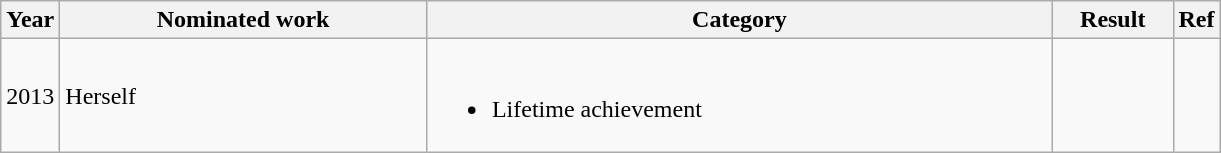<table class="wikitable">
<tr>
<th style="width:10px;">Year</th>
<th style="width:237px;">Nominated work</th>
<th style="width:410px;">Category</th>
<th style="width:73px;">Result</th>
<th>Ref</th>
</tr>
<tr>
<td>2013</td>
<td>Herself</td>
<td><br><ul><li>Lifetime achievement</li></ul></td>
<td></td>
<td align=center></td>
</tr>
</table>
